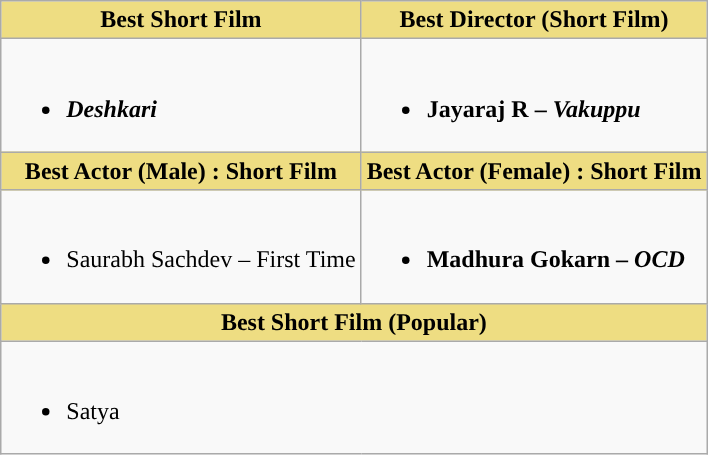<table class="wikitable">
<tr>
<th colspan=1 style="background:#EEDD82;">Best Short Film</th>
<th colspan=1 style="background:#EEDD82;">Best Director (Short Film)</th>
</tr>
<tr>
<td colspan=1><br><ul><li><strong><em>Deshkari</em></strong></li></ul></td>
<td colspan=2><br><ul><li><strong>Jayaraj R – <em>Vakuppu<strong><em></li></ul></td>
</tr>
<tr>
<th colspan=1 style="background:#EEDD82;">Best Actor (Male) : Short Film</th>
<th colspan=1 style="background:#EEDD82;">Best Actor (Female) : Short Film</th>
</tr>
<tr>
<td colspan=1><br><ul><li></strong>Saurabh Sachdev – </em>First Time</em></strong></li></ul></td>
<td colspan=1><br><ul><li><strong>Madhura Gokarn – <em>OCD<strong><em></li></ul></td>
</tr>
<tr>
<th colspan="2" style="background:#EEDD82;">Best Short Film (Popular)</th>
</tr>
<tr>
<td colspan="2"; valign="top"><br><ul><li></em></strong>Satya<strong><em></li></ul></td>
</tr>
</table>
